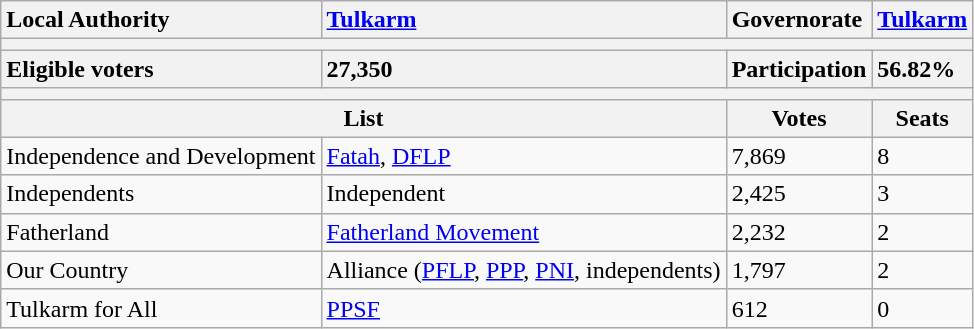<table class="wikitable">
<tr>
<th style="text-align:left;">Local Authority</th>
<th style="text-align:left;"><a href='#'>Tulkarm</a></th>
<th style="text-align:left;">Governorate</th>
<th style="text-align:left;"><a href='#'>Tulkarm</a></th>
</tr>
<tr>
<th colspan=4></th>
</tr>
<tr>
<th style="text-align:left;">Eligible voters</th>
<th style="text-align:left;">27,350</th>
<th style="text-align:left;">Participation</th>
<th style="text-align:left;">56.82%</th>
</tr>
<tr>
<th colspan=4></th>
</tr>
<tr>
<th colspan=2>List</th>
<th>Votes</th>
<th>Seats</th>
</tr>
<tr>
<td>Independence and Development</td>
<td><a href='#'>Fatah</a>, <a href='#'>DFLP</a></td>
<td>7,869</td>
<td>8</td>
</tr>
<tr>
<td>Independents</td>
<td>Independent</td>
<td>2,425</td>
<td>3</td>
</tr>
<tr>
<td>Fatherland</td>
<td><a href='#'>Fatherland Movement</a></td>
<td>2,232</td>
<td>2</td>
</tr>
<tr>
<td>Our Country</td>
<td>Alliance (<a href='#'>PFLP</a>, <a href='#'>PPP</a>, <a href='#'>PNI</a>, independents)</td>
<td>1,797</td>
<td>2</td>
</tr>
<tr>
<td>Tulkarm for All</td>
<td><a href='#'>PPSF</a></td>
<td>612</td>
<td>0</td>
</tr>
</table>
